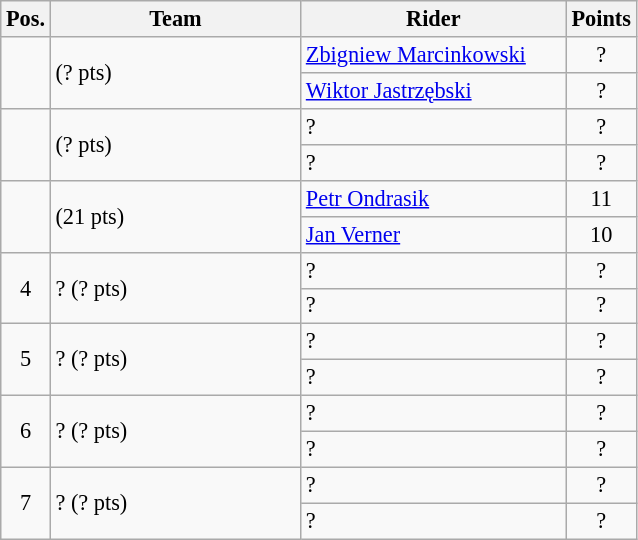<table class=wikitable style="font-size:93%;">
<tr>
<th width=25px>Pos.</th>
<th width=160px>Team</th>
<th width=170px>Rider</th>
<th width=40px>Points</th>
</tr>
<tr align=center >
<td rowspan=2 ></td>
<td rowspan=2 align=left> (? pts)</td>
<td align=left><a href='#'>Zbigniew Marcinkowski</a></td>
<td>?</td>
</tr>
<tr align=center >
<td align=left><a href='#'>Wiktor Jastrzębski</a></td>
<td>?</td>
</tr>
<tr align=center >
<td rowspan=2 ></td>
<td rowspan=2 align=left> (? pts)</td>
<td align=left>?</td>
<td>?</td>
</tr>
<tr align=center >
<td align=left>?</td>
<td>?</td>
</tr>
<tr align=center >
<td rowspan=2 ></td>
<td rowspan=2 align=left> (21 pts)</td>
<td align=left><a href='#'>Petr Ondrasik</a></td>
<td>11</td>
</tr>
<tr align=center >
<td align=left><a href='#'>Jan Verner</a></td>
<td>10</td>
</tr>
<tr align=center>
<td rowspan=2>4</td>
<td rowspan=2 align=left>? (? pts)</td>
<td align=left>?</td>
<td>?</td>
</tr>
<tr align=center>
<td align=left>?</td>
<td>?</td>
</tr>
<tr align=center>
<td rowspan=2>5</td>
<td rowspan=2 align=left>? (? pts)</td>
<td align=left>?</td>
<td>?</td>
</tr>
<tr align=center>
<td align=left>?</td>
<td>?</td>
</tr>
<tr align=center>
<td rowspan=2>6</td>
<td rowspan=2 align=left>? (? pts)</td>
<td align=left>?</td>
<td>?</td>
</tr>
<tr align=center>
<td align=left>?</td>
<td>?</td>
</tr>
<tr align=center>
<td rowspan=2>7</td>
<td rowspan=2 align=left>? (? pts)</td>
<td align=left>?</td>
<td>?</td>
</tr>
<tr align=center>
<td align=left>?</td>
<td>?</td>
</tr>
</table>
